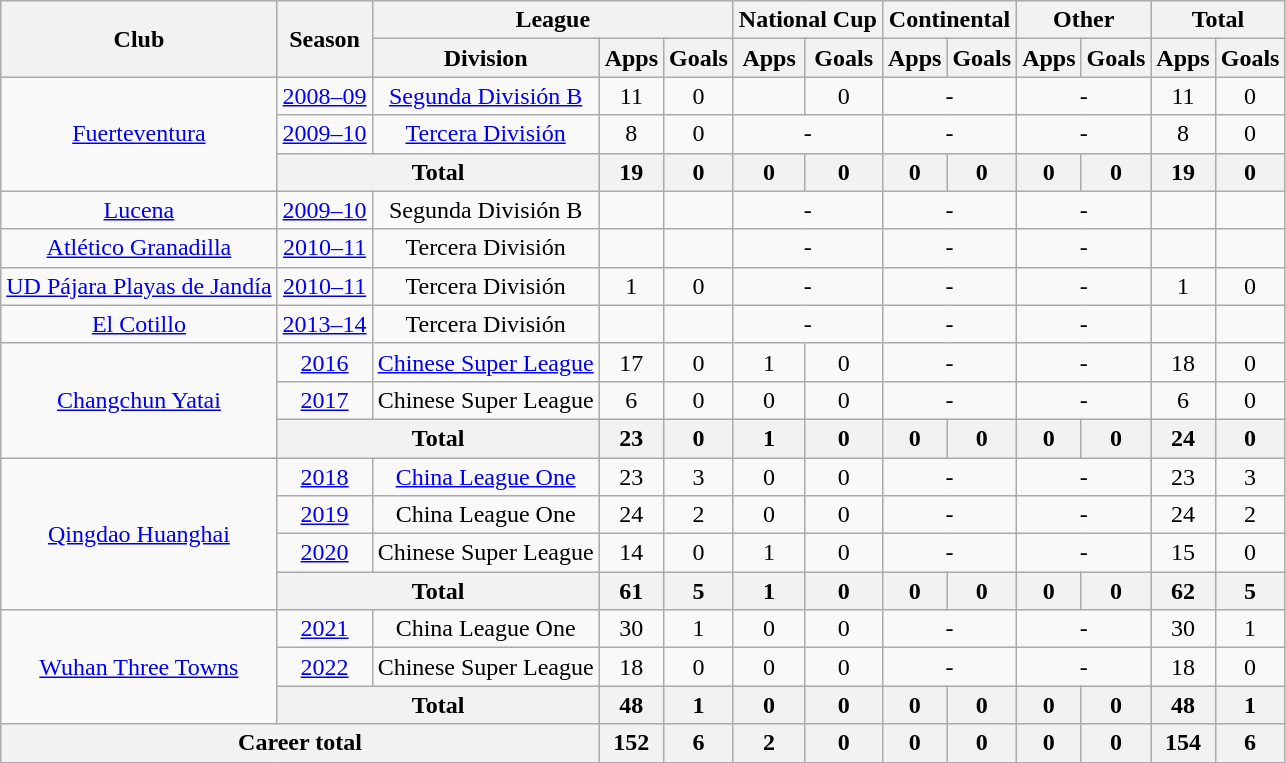<table class="wikitable" style="text-align: center">
<tr>
<th rowspan="2">Club</th>
<th rowspan="2">Season</th>
<th colspan="3">League</th>
<th colspan="2">National Cup</th>
<th colspan="2">Continental</th>
<th colspan="2">Other</th>
<th colspan="2">Total</th>
</tr>
<tr>
<th>Division</th>
<th>Apps</th>
<th>Goals</th>
<th>Apps</th>
<th>Goals</th>
<th>Apps</th>
<th>Goals</th>
<th>Apps</th>
<th>Goals</th>
<th>Apps</th>
<th>Goals</th>
</tr>
<tr>
<td rowspan=3><a href='#'>Fuerteventura</a></td>
<td><a href='#'>2008–09</a></td>
<td><a href='#'>Segunda División B</a></td>
<td>11</td>
<td>0</td>
<td></td>
<td>0</td>
<td colspan="2">-</td>
<td colspan="2">-</td>
<td>11</td>
<td>0</td>
</tr>
<tr>
<td><a href='#'>2009–10</a></td>
<td><a href='#'>Tercera División</a></td>
<td>8</td>
<td>0</td>
<td colspan="2">-</td>
<td colspan="2">-</td>
<td colspan="2">-</td>
<td>8</td>
<td>0</td>
</tr>
<tr>
<th colspan=2>Total</th>
<th>19</th>
<th>0</th>
<th>0</th>
<th>0</th>
<th>0</th>
<th>0</th>
<th>0</th>
<th>0</th>
<th>19</th>
<th>0</th>
</tr>
<tr>
<td><a href='#'>Lucena</a></td>
<td><a href='#'>2009–10</a></td>
<td>Segunda División B</td>
<td></td>
<td></td>
<td colspan="2">-</td>
<td colspan="2">-</td>
<td colspan="2">-</td>
<td></td>
<td></td>
</tr>
<tr>
<td><a href='#'>Atlético Granadilla</a></td>
<td><a href='#'>2010–11</a></td>
<td>Tercera División</td>
<td></td>
<td></td>
<td colspan="2">-</td>
<td colspan="2">-</td>
<td colspan="2">-</td>
<td></td>
<td></td>
</tr>
<tr>
<td><a href='#'>UD Pájara Playas de Jandía</a></td>
<td><a href='#'>2010–11</a></td>
<td>Tercera División</td>
<td>1</td>
<td>0</td>
<td colspan="2">-</td>
<td colspan="2">-</td>
<td colspan="2">-</td>
<td>1</td>
<td>0</td>
</tr>
<tr>
<td><a href='#'>El Cotillo</a></td>
<td><a href='#'>2013–14</a></td>
<td>Tercera División</td>
<td></td>
<td></td>
<td colspan="2">-</td>
<td colspan="2">-</td>
<td colspan="2">-</td>
<td></td>
<td></td>
</tr>
<tr>
<td rowspan=3><a href='#'>Changchun Yatai</a></td>
<td><a href='#'>2016</a></td>
<td><a href='#'>Chinese Super League</a></td>
<td>17</td>
<td>0</td>
<td>1</td>
<td>0</td>
<td colspan="2">-</td>
<td colspan="2">-</td>
<td>18</td>
<td>0</td>
</tr>
<tr>
<td><a href='#'>2017</a></td>
<td>Chinese Super League</td>
<td>6</td>
<td>0</td>
<td>0</td>
<td>0</td>
<td colspan="2">-</td>
<td colspan="2">-</td>
<td>6</td>
<td>0</td>
</tr>
<tr>
<th colspan=2>Total</th>
<th>23</th>
<th>0</th>
<th>1</th>
<th>0</th>
<th>0</th>
<th>0</th>
<th>0</th>
<th>0</th>
<th>24</th>
<th>0</th>
</tr>
<tr>
<td rowspan=4><a href='#'>Qingdao Huanghai</a></td>
<td><a href='#'>2018</a></td>
<td><a href='#'>China League One</a></td>
<td>23</td>
<td>3</td>
<td>0</td>
<td>0</td>
<td colspan="2">-</td>
<td colspan="2">-</td>
<td>23</td>
<td>3</td>
</tr>
<tr>
<td><a href='#'>2019</a></td>
<td>China League One</td>
<td>24</td>
<td>2</td>
<td>0</td>
<td>0</td>
<td colspan="2">-</td>
<td colspan="2">-</td>
<td>24</td>
<td>2</td>
</tr>
<tr>
<td><a href='#'>2020</a></td>
<td>Chinese Super League</td>
<td>14</td>
<td>0</td>
<td>1</td>
<td>0</td>
<td colspan="2">-</td>
<td colspan="2">-</td>
<td>15</td>
<td>0</td>
</tr>
<tr>
<th colspan=2>Total</th>
<th>61</th>
<th>5</th>
<th>1</th>
<th>0</th>
<th>0</th>
<th>0</th>
<th>0</th>
<th>0</th>
<th>62</th>
<th>5</th>
</tr>
<tr>
<td rowspan=3><a href='#'>Wuhan Three Towns</a></td>
<td><a href='#'>2021</a></td>
<td>China League One</td>
<td>30</td>
<td>1</td>
<td>0</td>
<td>0</td>
<td colspan="2">-</td>
<td colspan="2">-</td>
<td>30</td>
<td>1</td>
</tr>
<tr>
<td><a href='#'>2022</a></td>
<td>Chinese Super League</td>
<td>18</td>
<td>0</td>
<td>0</td>
<td>0</td>
<td colspan="2">-</td>
<td colspan="2">-</td>
<td>18</td>
<td>0</td>
</tr>
<tr>
<th colspan=2>Total</th>
<th>48</th>
<th>1</th>
<th>0</th>
<th>0</th>
<th>0</th>
<th>0</th>
<th>0</th>
<th>0</th>
<th>48</th>
<th>1</th>
</tr>
<tr>
<th colspan=3>Career total</th>
<th>152</th>
<th>6</th>
<th>2</th>
<th>0</th>
<th>0</th>
<th>0</th>
<th>0</th>
<th>0</th>
<th>154</th>
<th>6</th>
</tr>
</table>
